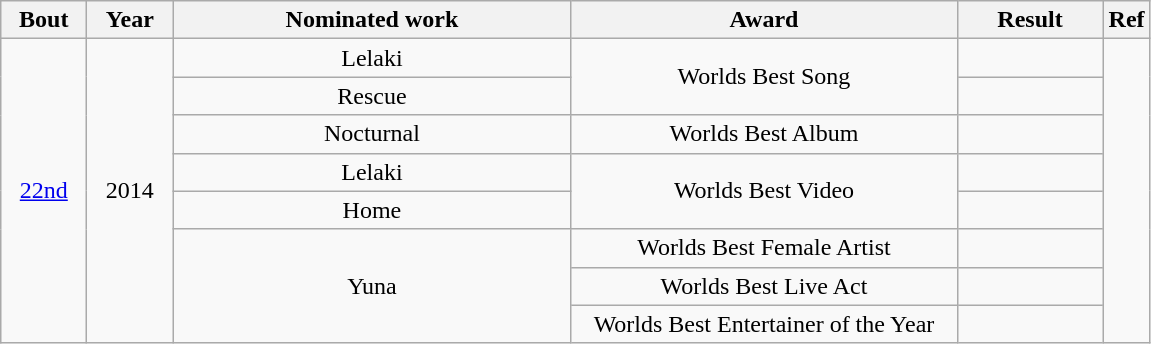<table class="wikitable">
<tr>
<th width="50">Bout</th>
<th width="50">Year</th>
<th width="258">Nominated work</th>
<th width="250">Award</th>
<th width="90">Result</th>
<th>Ref</th>
</tr>
<tr>
<td rowspan="8" align="center"><a href='#'>22nd</a></td>
<td rowspan="8" align="center">2014</td>
<td align="center">Lelaki</td>
<td rowspan="2" align="center">Worlds Best Song</td>
<td></td>
<td rowspan="8" align="center"></td>
</tr>
<tr>
<td align="center">Rescue</td>
<td></td>
</tr>
<tr>
<td align="center">Nocturnal</td>
<td align="center">Worlds Best Album</td>
<td></td>
</tr>
<tr>
<td align="center">Lelaki</td>
<td rowspan="2" align="center">Worlds Best Video</td>
<td></td>
</tr>
<tr>
<td align="center">Home</td>
<td></td>
</tr>
<tr>
<td rowspan="3" align="center">Yuna</td>
<td align="center">Worlds Best Female Artist</td>
<td></td>
</tr>
<tr>
<td align="center">Worlds Best Live Act</td>
<td></td>
</tr>
<tr>
<td align="center">Worlds Best Entertainer of the Year</td>
<td></td>
</tr>
</table>
